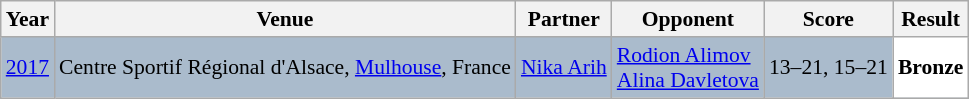<table class="sortable wikitable" style="font-size: 90%;">
<tr>
<th>Year</th>
<th>Venue</th>
<th>Partner</th>
<th>Opponent</th>
<th>Score</th>
<th>Result</th>
</tr>
<tr style="background:#AABBCC">
<td align="center"><a href='#'>2017</a></td>
<td align="left">Centre Sportif Régional d'Alsace, <a href='#'>Mulhouse</a>, France</td>
<td align="left"> <a href='#'>Nika Arih</a></td>
<td align="left"> <a href='#'>Rodion Alimov</a> <br>  <a href='#'>Alina Davletova</a></td>
<td align="left">13–21, 15–21</td>
<td style="text-align:left; background:white"> <strong>Bronze</strong></td>
</tr>
</table>
